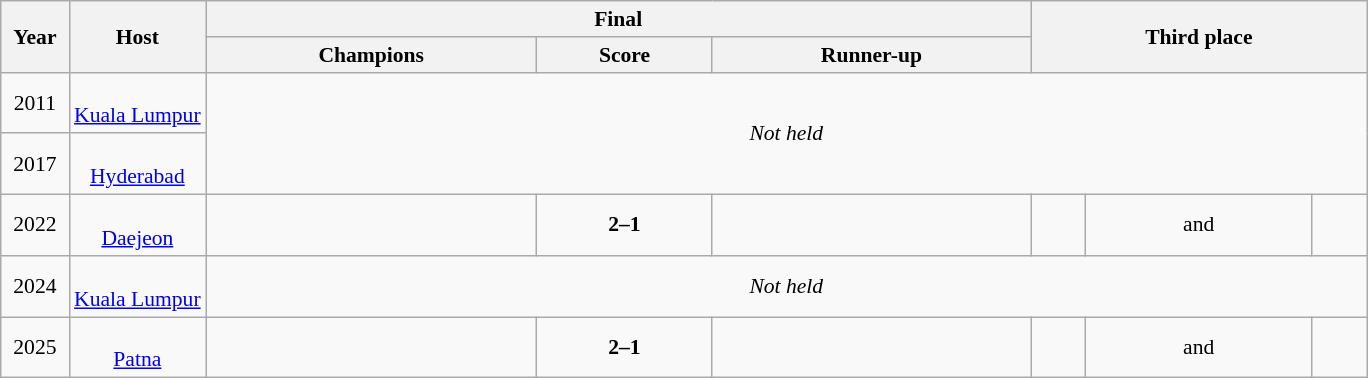<table class="wikitable" style="font-size:90%; text-align: center;">
<tr>
<th rowspan="2" width="5%">Year</th>
<th rowspan="2" width="10%">Host</th>
<th colspan="3">Final</th>
<th colspan="3" rowspan="2">Third place</th>
</tr>
<tr>
<th>Champions</th>
<th>Score</th>
<th>Runner-up</th>
</tr>
<tr>
<td>2011<br></td>
<td><br><a href='#'>Kuala Lumpur</a></td>
<td colspan="6" rowspan="2"><em>Not held</em></td>
</tr>
<tr>
<td>2017<br></td>
<td><br><a href='#'>Hyderabad</a></td>
</tr>
<tr>
<td>2022<br></td>
<td><br><a href='#'>Daejeon</a></td>
<td></td>
<td><strong>2–1</strong></td>
<td></td>
<td></td>
<td>and</td>
<td></td>
</tr>
<tr>
<td>2024<br></td>
<td><br><a href='#'>Kuala Lumpur</a></td>
<td colspan="6"><em>Not held</em></td>
</tr>
<tr>
<td>2025<br></td>
<td><br><a href='#'>Patna</a></td>
<td></td>
<td><strong>2–1</strong></td>
<td></td>
<td></td>
<td>and</td>
<td></td>
</tr>
</table>
